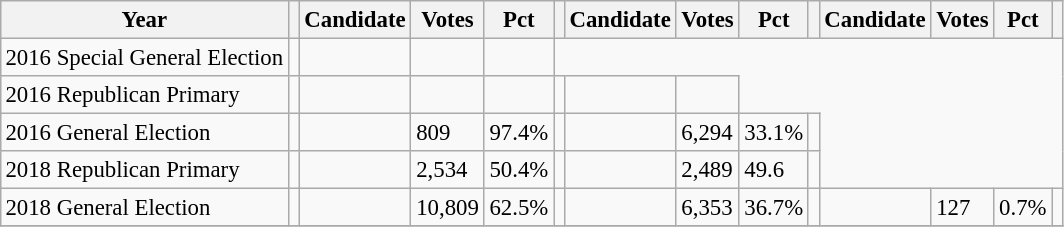<table class="wikitable" style="margin:0.5em ; font-size:95%">
<tr>
<th>Year</th>
<th></th>
<th>Candidate</th>
<th>Votes</th>
<th>Pct</th>
<th></th>
<th>Candidate</th>
<th>Votes</th>
<th>Pct</th>
<th></th>
<th>Candidate</th>
<th>Votes</th>
<th>Pct</th>
<th></th>
</tr>
<tr>
<td>2016 Special General Election</td>
<td></td>
<td></td>
<td></td>
<td></td>
</tr>
<tr>
<td>2016 Republican Primary</td>
<td></td>
<td></td>
<td></td>
<td></td>
<td></td>
<td></td>
<td></td>
</tr>
<tr>
<td>2016 General Election</td>
<td></td>
<td></td>
<td>809</td>
<td>97.4%</td>
<td></td>
<td></td>
<td>6,294</td>
<td>33.1%</td>
<td></td>
</tr>
<tr>
<td>2018 Republican Primary</td>
<td></td>
<td></td>
<td>2,534</td>
<td>50.4%</td>
<td></td>
<td></td>
<td>2,489</td>
<td>49.6</td>
<td></td>
</tr>
<tr>
<td>2018 General Election</td>
<td></td>
<td></td>
<td>10,809</td>
<td>62.5%</td>
<td></td>
<td></td>
<td>6,353</td>
<td>36.7%</td>
<td></td>
<td></td>
<td>127</td>
<td>0.7%</td>
<td></td>
</tr>
<tr>
</tr>
</table>
